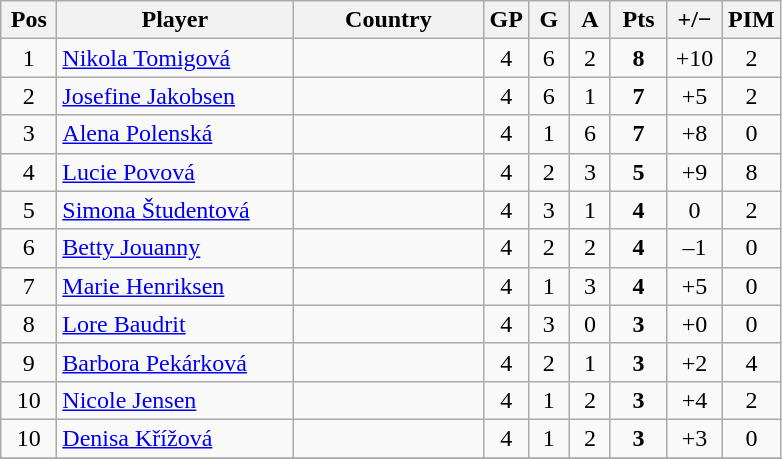<table class="wikitable sortable" style="text-align: center;">
<tr>
<th width=30>Pos</th>
<th width=150>Player</th>
<th width=120>Country</th>
<th width=20>GP</th>
<th width=20>G</th>
<th width=20>A</th>
<th width=30>Pts</th>
<th width=30>+/−</th>
<th width=30>PIM</th>
</tr>
<tr>
<td>1</td>
<td align=left><a href='#'>Nikola Tomigová</a></td>
<td align=left></td>
<td>4</td>
<td>6</td>
<td>2</td>
<td><strong>8</strong></td>
<td>+10</td>
<td>2</td>
</tr>
<tr>
<td>2</td>
<td align=left><a href='#'>Josefine Jakobsen</a></td>
<td align=left></td>
<td>4</td>
<td>6</td>
<td>1</td>
<td><strong>7</strong></td>
<td>+5</td>
<td>2</td>
</tr>
<tr>
<td>3</td>
<td align=left><a href='#'>Alena Polenská</a></td>
<td align=left></td>
<td>4</td>
<td>1</td>
<td>6</td>
<td><strong>7</strong></td>
<td>+8</td>
<td>0</td>
</tr>
<tr>
<td>4</td>
<td align=left><a href='#'>Lucie Povová</a></td>
<td align=left></td>
<td>4</td>
<td>2</td>
<td>3</td>
<td><strong>5</strong></td>
<td>+9</td>
<td>8</td>
</tr>
<tr>
<td>5</td>
<td align=left><a href='#'>Simona Študentová</a></td>
<td align=left></td>
<td>4</td>
<td>3</td>
<td>1</td>
<td><strong>4</strong></td>
<td>0</td>
<td>2</td>
</tr>
<tr>
<td>6</td>
<td align=left><a href='#'>Betty Jouanny</a></td>
<td align=left></td>
<td>4</td>
<td>2</td>
<td>2</td>
<td><strong>4</strong></td>
<td>–1</td>
<td>0</td>
</tr>
<tr>
<td>7</td>
<td align=left><a href='#'>Marie Henriksen</a></td>
<td align=left></td>
<td>4</td>
<td>1</td>
<td>3</td>
<td><strong>4</strong></td>
<td>+5</td>
<td>0</td>
</tr>
<tr>
<td>8</td>
<td align=left><a href='#'>Lore Baudrit</a></td>
<td align=left></td>
<td>4</td>
<td>3</td>
<td>0</td>
<td><strong>3</strong></td>
<td>+0</td>
<td>0</td>
</tr>
<tr>
<td>9</td>
<td align=left><a href='#'>Barbora Pekárková</a></td>
<td align=left></td>
<td>4</td>
<td>2</td>
<td>1</td>
<td><strong>3</strong></td>
<td>+2</td>
<td>4</td>
</tr>
<tr>
<td>10</td>
<td align=left><a href='#'>Nicole Jensen</a></td>
<td align=left></td>
<td>4</td>
<td>1</td>
<td>2</td>
<td><strong>3</strong></td>
<td>+4</td>
<td>2</td>
</tr>
<tr>
<td>10</td>
<td align=left><a href='#'>Denisa Křížová</a></td>
<td align=left></td>
<td>4</td>
<td>1</td>
<td>2</td>
<td><strong>3</strong></td>
<td>+3</td>
<td>0</td>
</tr>
<tr>
</tr>
</table>
